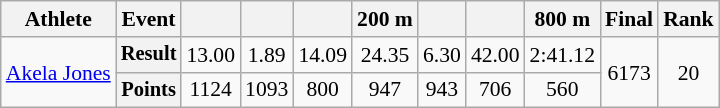<table class=wikitable style="font-size:90%;">
<tr>
<th>Athlete</th>
<th>Event</th>
<th></th>
<th></th>
<th></th>
<th>200 m</th>
<th></th>
<th></th>
<th>800 m</th>
<th>Final</th>
<th>Rank</th>
</tr>
<tr align=center>
<td rowspan=2 align=left><a href='#'>Akela Jones</a></td>
<th style="font-size:95%">Result</th>
<td>13.00</td>
<td>1.89</td>
<td>14.09</td>
<td>24.35</td>
<td>6.30</td>
<td>42.00</td>
<td>2:41.12</td>
<td rowspan=2>6173</td>
<td rowspan=2>20</td>
</tr>
<tr align=center>
<th style="font-size:95%">Points</th>
<td>1124</td>
<td>1093</td>
<td>800</td>
<td>947</td>
<td>943</td>
<td>706</td>
<td>560</td>
</tr>
</table>
